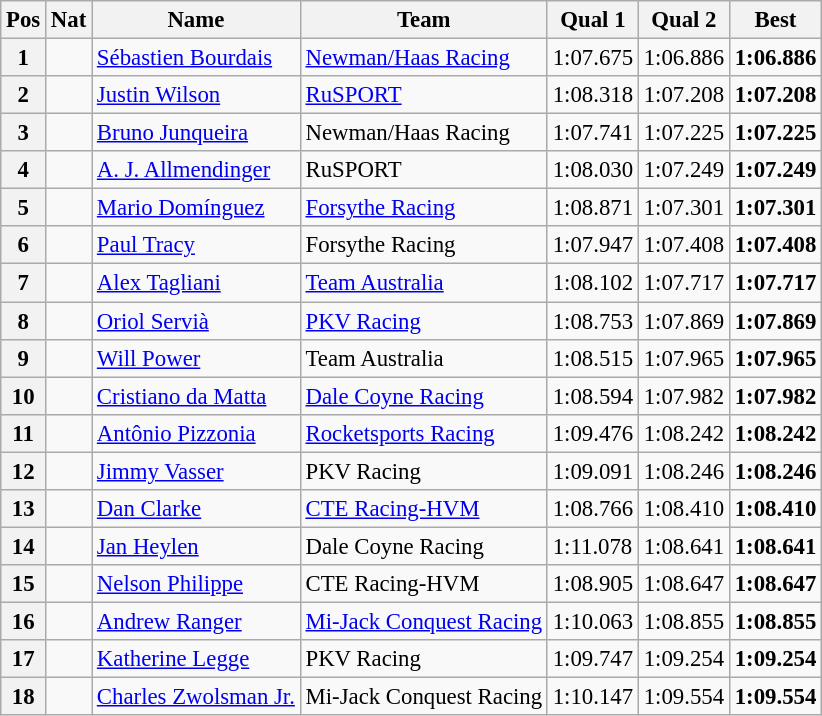<table class="wikitable" style="font-size: 95%;">
<tr>
<th>Pos</th>
<th>Nat</th>
<th>Name</th>
<th>Team</th>
<th>Qual 1</th>
<th>Qual 2</th>
<th>Best</th>
</tr>
<tr>
<th>1</th>
<td></td>
<td><a href='#'>Sébastien Bourdais</a></td>
<td><a href='#'>Newman/Haas Racing</a></td>
<td>1:07.675</td>
<td>1:06.886</td>
<td><strong>1:06.886</strong></td>
</tr>
<tr>
<th>2</th>
<td></td>
<td><a href='#'>Justin Wilson</a></td>
<td><a href='#'>RuSPORT</a></td>
<td>1:08.318</td>
<td>1:07.208</td>
<td><strong>1:07.208</strong></td>
</tr>
<tr>
<th>3</th>
<td></td>
<td><a href='#'>Bruno Junqueira</a></td>
<td>Newman/Haas Racing</td>
<td>1:07.741</td>
<td>1:07.225</td>
<td><strong>1:07.225</strong></td>
</tr>
<tr>
<th>4</th>
<td></td>
<td><a href='#'>A. J. Allmendinger</a></td>
<td>RuSPORT</td>
<td>1:08.030</td>
<td>1:07.249</td>
<td><strong>1:07.249</strong></td>
</tr>
<tr>
<th>5</th>
<td></td>
<td><a href='#'>Mario Domínguez</a></td>
<td><a href='#'>Forsythe Racing</a></td>
<td>1:08.871</td>
<td>1:07.301</td>
<td><strong>1:07.301</strong></td>
</tr>
<tr>
<th>6</th>
<td></td>
<td><a href='#'>Paul Tracy</a></td>
<td>Forsythe Racing</td>
<td>1:07.947</td>
<td>1:07.408</td>
<td><strong>1:07.408</strong></td>
</tr>
<tr>
<th>7</th>
<td></td>
<td><a href='#'>Alex Tagliani</a></td>
<td><a href='#'>Team Australia</a></td>
<td>1:08.102</td>
<td>1:07.717</td>
<td><strong>1:07.717</strong></td>
</tr>
<tr>
<th>8</th>
<td></td>
<td><a href='#'>Oriol Servià</a></td>
<td><a href='#'>PKV Racing</a></td>
<td>1:08.753</td>
<td>1:07.869</td>
<td><strong>1:07.869</strong></td>
</tr>
<tr>
<th>9</th>
<td></td>
<td><a href='#'>Will Power</a></td>
<td>Team Australia</td>
<td>1:08.515</td>
<td>1:07.965</td>
<td><strong>1:07.965</strong></td>
</tr>
<tr>
<th>10</th>
<td></td>
<td><a href='#'>Cristiano da Matta</a></td>
<td><a href='#'>Dale Coyne Racing</a></td>
<td>1:08.594</td>
<td>1:07.982</td>
<td><strong>1:07.982</strong></td>
</tr>
<tr>
<th>11</th>
<td></td>
<td><a href='#'>Antônio Pizzonia</a></td>
<td><a href='#'>Rocketsports Racing</a></td>
<td>1:09.476</td>
<td>1:08.242</td>
<td><strong>1:08.242</strong></td>
</tr>
<tr>
<th>12</th>
<td></td>
<td><a href='#'>Jimmy Vasser</a></td>
<td>PKV Racing</td>
<td>1:09.091</td>
<td>1:08.246</td>
<td><strong>1:08.246</strong></td>
</tr>
<tr>
<th>13</th>
<td></td>
<td><a href='#'>Dan Clarke</a></td>
<td><a href='#'>CTE Racing-HVM</a></td>
<td>1:08.766</td>
<td>1:08.410</td>
<td><strong>1:08.410</strong></td>
</tr>
<tr>
<th>14</th>
<td></td>
<td><a href='#'>Jan Heylen</a></td>
<td>Dale Coyne Racing</td>
<td>1:11.078</td>
<td>1:08.641</td>
<td><strong>1:08.641</strong></td>
</tr>
<tr>
<th>15</th>
<td></td>
<td><a href='#'>Nelson Philippe</a></td>
<td>CTE Racing-HVM</td>
<td>1:08.905</td>
<td>1:08.647</td>
<td><strong>1:08.647</strong></td>
</tr>
<tr>
<th>16</th>
<td></td>
<td><a href='#'>Andrew Ranger</a></td>
<td><a href='#'>Mi-Jack Conquest Racing</a></td>
<td>1:10.063</td>
<td>1:08.855</td>
<td><strong>1:08.855</strong></td>
</tr>
<tr>
<th>17</th>
<td></td>
<td><a href='#'>Katherine Legge</a></td>
<td>PKV Racing</td>
<td>1:09.747</td>
<td>1:09.254</td>
<td><strong>1:09.254</strong></td>
</tr>
<tr>
<th>18</th>
<td></td>
<td><a href='#'>Charles Zwolsman Jr.</a></td>
<td>Mi-Jack Conquest Racing</td>
<td>1:10.147</td>
<td>1:09.554</td>
<td><strong>1:09.554</strong></td>
</tr>
</table>
